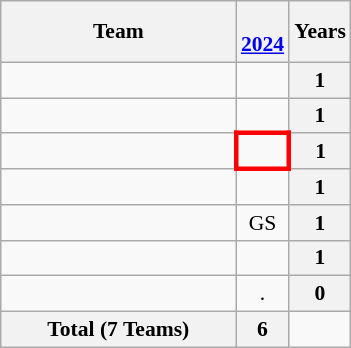<table class="wikitable" style="text-align:center; font-size:90%">
<tr>
<th width=150>Team</th>
<th><br><a href='#'>2024</a></th>
<th>Years</th>
</tr>
<tr>
<td align=left></td>
<td></td>
<th>1</th>
</tr>
<tr>
<td align=left></td>
<td></td>
<th>1</th>
</tr>
<tr>
<td align=left></td>
<td style="border: 3px solid red"></td>
<th>1</th>
</tr>
<tr>
<td align=left></td>
<td></td>
<th>1</th>
</tr>
<tr>
<td align=left></td>
<td>GS</td>
<th>1</th>
</tr>
<tr>
<td align=left></td>
<td></td>
<th>1</th>
</tr>
<tr>
<td align=left></td>
<td>.</td>
<th>0</th>
</tr>
<tr>
<th>Total (7 Teams)</th>
<th>6</th>
</tr>
</table>
